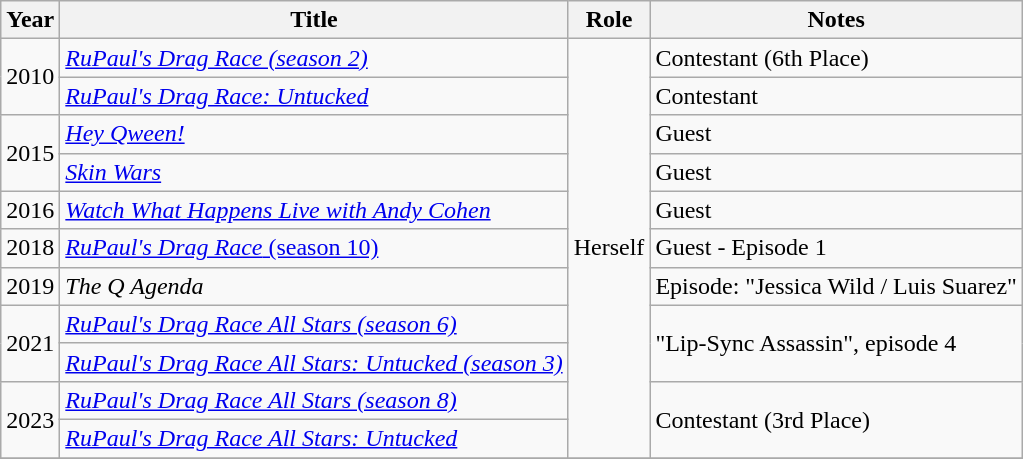<table class="wikitable sortable">
<tr>
<th>Year</th>
<th>Title</th>
<th>Role</th>
<th class="unsortable">Notes</th>
</tr>
<tr>
<td rowspan="2">2010</td>
<td><em><a href='#'>RuPaul's Drag Race (season 2)</a></em></td>
<td rowspan="11">Herself</td>
<td>Contestant (6th Place)</td>
</tr>
<tr>
<td scope="row"><em><a href='#'>RuPaul's Drag Race: Untucked</a></em></td>
<td>Contestant</td>
</tr>
<tr>
<td rowspan="2">2015</td>
<td><em><a href='#'>Hey Qween!</a></em></td>
<td>Guest</td>
</tr>
<tr>
<td><em><a href='#'>Skin Wars</a></em></td>
<td>Guest</td>
</tr>
<tr>
<td>2016</td>
<td><em><a href='#'>Watch What Happens Live with Andy Cohen</a></em></td>
<td>Guest</td>
</tr>
<tr>
<td>2018</td>
<td><a href='#'><em>RuPaul's Drag Race</em> (season 10)</a></td>
<td>Guest - Episode 1</td>
</tr>
<tr>
<td>2019</td>
<td><em>The Q Agenda</em></td>
<td>Episode: "Jessica Wild / Luis Suarez"</td>
</tr>
<tr>
<td rowspan="2">2021</td>
<td><em> <a href='#'>RuPaul's Drag Race All Stars (season 6)</a></em></td>
<td rowspan="2">"Lip-Sync Assassin", episode 4</td>
</tr>
<tr>
<td><em> <a href='#'>RuPaul's Drag Race All Stars: Untucked (season 3)</a></em></td>
</tr>
<tr>
<td rowspan="2">2023</td>
<td><em><a href='#'>RuPaul's Drag Race All Stars (season 8)</a></em></td>
<td rowspan="2">Contestant (3rd Place)</td>
</tr>
<tr>
<td scope="row"><em> <a href='#'>RuPaul's Drag Race All Stars: Untucked</a></em></td>
</tr>
<tr>
</tr>
</table>
